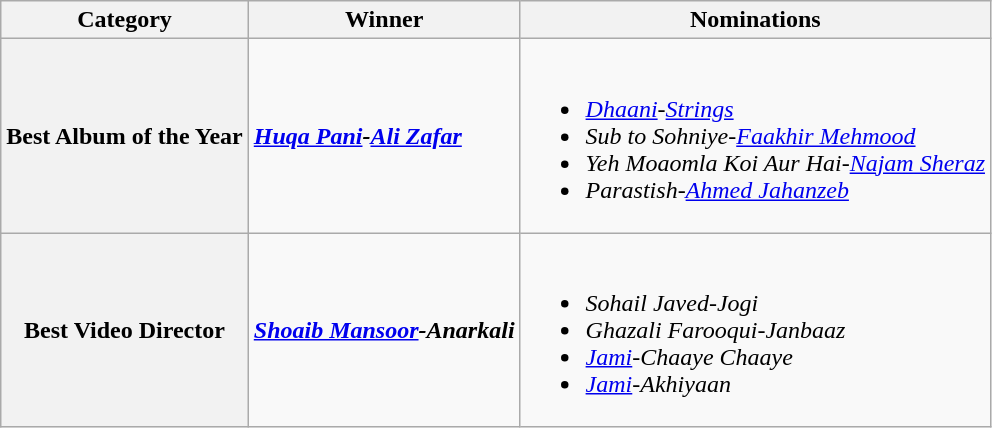<table class="wikitable style">
<tr>
<th>Category</th>
<th>Winner</th>
<th>Nominations</th>
</tr>
<tr>
<th><strong>Best Album of the Year</strong></th>
<td><strong><em><a href='#'>Huqa Pani</a>-<a href='#'>Ali Zafar</a></em></strong></td>
<td><br><ul><li><em><a href='#'>Dhaani</a>-<a href='#'>Strings</a></em></li><li><em>Sub to Sohniye-<a href='#'>Faakhir Mehmood</a></em></li><li><em>Yeh Moaomla Koi Aur Hai-<a href='#'>Najam Sheraz</a></em></li><li><em>Parastish-<a href='#'>Ahmed Jahanzeb</a></em></li></ul></td>
</tr>
<tr>
<th><strong>Best Video Director</strong></th>
<td><strong><em><a href='#'>Shoaib Mansoor</a>-Anarkali</em></strong></td>
<td><br><ul><li><em>Sohail Javed-Jogi</em></li><li><em>Ghazali Farooqui-Janbaaz</em></li><li><em><a href='#'>Jami</a>-Chaaye Chaaye</em></li><li><em><a href='#'>Jami</a>-Akhiyaan</em></li></ul></td>
</tr>
</table>
